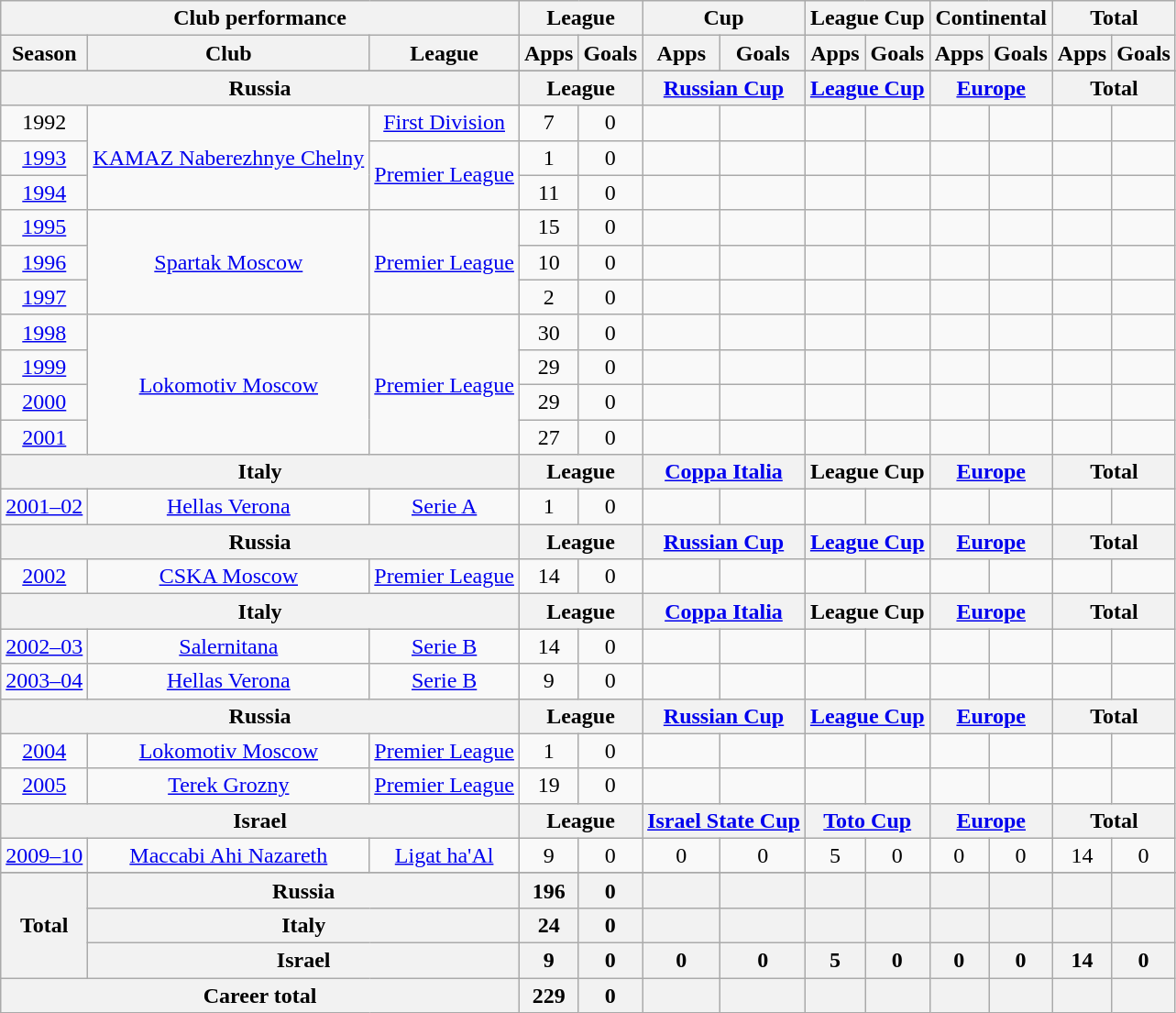<table class="wikitable" style="text-align:center">
<tr>
<th colspan=3>Club performance</th>
<th colspan=2>League</th>
<th colspan=2>Cup</th>
<th colspan=2>League Cup</th>
<th colspan=2>Continental</th>
<th colspan=2>Total</th>
</tr>
<tr>
<th>Season</th>
<th>Club</th>
<th>League</th>
<th>Apps</th>
<th>Goals</th>
<th>Apps</th>
<th>Goals</th>
<th>Apps</th>
<th>Goals</th>
<th>Apps</th>
<th>Goals</th>
<th>Apps</th>
<th>Goals</th>
</tr>
<tr>
</tr>
<tr>
<th colspan=3>Russia</th>
<th colspan=2>League</th>
<th colspan=2><a href='#'>Russian Cup</a></th>
<th colspan=2><a href='#'>League Cup</a></th>
<th colspan=2><a href='#'>Europe</a></th>
<th colspan=2>Total</th>
</tr>
<tr>
<td>1992</td>
<td rowspan="3"><a href='#'>KAMAZ Naberezhnye Chelny</a></td>
<td><a href='#'>First Division</a></td>
<td>7</td>
<td>0</td>
<td></td>
<td></td>
<td></td>
<td></td>
<td></td>
<td></td>
<td></td>
<td></td>
</tr>
<tr>
<td><a href='#'>1993</a></td>
<td rowspan="2"><a href='#'>Premier League</a></td>
<td>1</td>
<td>0</td>
<td></td>
<td></td>
<td></td>
<td></td>
<td></td>
<td></td>
<td></td>
<td></td>
</tr>
<tr>
<td><a href='#'>1994</a></td>
<td>11</td>
<td>0</td>
<td></td>
<td></td>
<td></td>
<td></td>
<td></td>
<td></td>
<td></td>
<td></td>
</tr>
<tr>
<td><a href='#'>1995</a></td>
<td rowspan="3"><a href='#'>Spartak Moscow</a></td>
<td rowspan="3"><a href='#'>Premier League</a></td>
<td>15</td>
<td>0</td>
<td></td>
<td></td>
<td></td>
<td></td>
<td></td>
<td></td>
<td></td>
<td></td>
</tr>
<tr>
<td><a href='#'>1996</a></td>
<td>10</td>
<td>0</td>
<td></td>
<td></td>
<td></td>
<td></td>
<td></td>
<td></td>
<td></td>
<td></td>
</tr>
<tr>
<td><a href='#'>1997</a></td>
<td>2</td>
<td>0</td>
<td></td>
<td></td>
<td></td>
<td></td>
<td></td>
<td></td>
<td></td>
<td></td>
</tr>
<tr>
<td><a href='#'>1998</a></td>
<td rowspan="4"><a href='#'>Lokomotiv Moscow</a></td>
<td rowspan="4"><a href='#'>Premier League</a></td>
<td>30</td>
<td>0</td>
<td></td>
<td></td>
<td></td>
<td></td>
<td></td>
<td></td>
<td></td>
<td></td>
</tr>
<tr>
<td><a href='#'>1999</a></td>
<td>29</td>
<td>0</td>
<td></td>
<td></td>
<td></td>
<td></td>
<td></td>
<td></td>
<td></td>
<td></td>
</tr>
<tr>
<td><a href='#'>2000</a></td>
<td>29</td>
<td>0</td>
<td></td>
<td></td>
<td></td>
<td></td>
<td></td>
<td></td>
<td></td>
<td></td>
</tr>
<tr>
<td><a href='#'>2001</a></td>
<td>27</td>
<td>0</td>
<td></td>
<td></td>
<td></td>
<td></td>
<td></td>
<td></td>
<td></td>
<td></td>
</tr>
<tr>
<th colspan=3>Italy</th>
<th colspan=2>League</th>
<th colspan=2><a href='#'>Coppa Italia</a></th>
<th colspan=2>League Cup</th>
<th colspan=2><a href='#'>Europe</a></th>
<th colspan=2>Total</th>
</tr>
<tr>
<td><a href='#'>2001–02</a></td>
<td><a href='#'>Hellas Verona</a></td>
<td><a href='#'>Serie A</a></td>
<td>1</td>
<td>0</td>
<td></td>
<td></td>
<td></td>
<td></td>
<td></td>
<td></td>
<td></td>
<td></td>
</tr>
<tr>
<th colspan=3>Russia</th>
<th colspan=2>League</th>
<th colspan=2><a href='#'>Russian Cup</a></th>
<th colspan=2><a href='#'>League Cup</a></th>
<th colspan=2><a href='#'>Europe</a></th>
<th colspan=2>Total</th>
</tr>
<tr>
<td><a href='#'>2002</a></td>
<td><a href='#'>CSKA Moscow</a></td>
<td><a href='#'>Premier League</a></td>
<td>14</td>
<td>0</td>
<td></td>
<td></td>
<td></td>
<td></td>
<td></td>
<td></td>
<td></td>
<td></td>
</tr>
<tr>
<th colspan=3>Italy</th>
<th colspan=2>League</th>
<th colspan=2><a href='#'>Coppa Italia</a></th>
<th colspan=2>League Cup</th>
<th colspan=2><a href='#'>Europe</a></th>
<th colspan=2>Total</th>
</tr>
<tr>
<td><a href='#'>2002–03</a></td>
<td><a href='#'>Salernitana</a></td>
<td><a href='#'>Serie B</a></td>
<td>14</td>
<td>0</td>
<td></td>
<td></td>
<td></td>
<td></td>
<td></td>
<td></td>
<td></td>
<td></td>
</tr>
<tr>
<td><a href='#'>2003–04</a></td>
<td><a href='#'>Hellas Verona</a></td>
<td><a href='#'>Serie B</a></td>
<td>9</td>
<td>0</td>
<td></td>
<td></td>
<td></td>
<td></td>
<td></td>
<td></td>
<td></td>
<td></td>
</tr>
<tr>
<th colspan=3>Russia</th>
<th colspan=2>League</th>
<th colspan=2><a href='#'>Russian Cup</a></th>
<th colspan=2><a href='#'>League Cup</a></th>
<th colspan=2><a href='#'>Europe</a></th>
<th colspan=2>Total</th>
</tr>
<tr>
<td><a href='#'>2004</a></td>
<td><a href='#'>Lokomotiv Moscow</a></td>
<td><a href='#'>Premier League</a></td>
<td>1</td>
<td>0</td>
<td></td>
<td></td>
<td></td>
<td></td>
<td></td>
<td></td>
<td></td>
<td></td>
</tr>
<tr>
<td><a href='#'>2005</a></td>
<td><a href='#'>Terek Grozny</a></td>
<td><a href='#'>Premier League</a></td>
<td>19</td>
<td>0</td>
<td></td>
<td></td>
<td></td>
<td></td>
<td></td>
<td></td>
<td></td>
<td></td>
</tr>
<tr>
<th colspan=3>Israel</th>
<th colspan=2>League</th>
<th colspan=2><a href='#'>Israel State Cup</a></th>
<th colspan=2><a href='#'>Toto Cup</a></th>
<th colspan=2><a href='#'>Europe</a></th>
<th colspan=2>Total</th>
</tr>
<tr>
<td><a href='#'>2009–10</a></td>
<td><a href='#'>Maccabi Ahi Nazareth</a></td>
<td><a href='#'>Ligat ha'Al</a></td>
<td>9</td>
<td>0</td>
<td>0</td>
<td>0</td>
<td>5</td>
<td>0</td>
<td>0</td>
<td>0</td>
<td>14</td>
<td>0</td>
</tr>
<tr>
</tr>
<tr>
<th rowspan=3>Total</th>
<th colspan=2>Russia</th>
<th>196</th>
<th>0</th>
<th></th>
<th></th>
<th></th>
<th></th>
<th></th>
<th></th>
<th></th>
<th></th>
</tr>
<tr>
<th colspan=2>Italy</th>
<th>24</th>
<th>0</th>
<th></th>
<th></th>
<th></th>
<th></th>
<th></th>
<th></th>
<th></th>
<th></th>
</tr>
<tr>
<th colspan=2>Israel</th>
<th>9</th>
<th>0</th>
<th>0</th>
<th>0</th>
<th>5</th>
<th>0</th>
<th>0</th>
<th>0</th>
<th>14</th>
<th>0</th>
</tr>
<tr>
<th colspan=3>Career total</th>
<th>229</th>
<th>0</th>
<th></th>
<th></th>
<th></th>
<th></th>
<th></th>
<th></th>
<th></th>
<th></th>
</tr>
</table>
